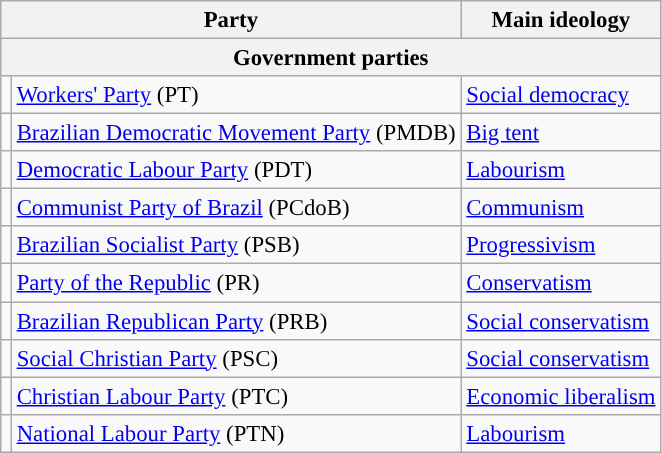<table class="wikitable" style="font-size:95%">
<tr>
<th colspan=2>Party</th>
<th>Main ideology</th>
</tr>
<tr>
<th colspan=3>Government parties</th>
</tr>
<tr>
<td style="color:inherit;background:"></td>
<td><a href='#'>Workers' Party</a> (PT)</td>
<td><a href='#'>Social democracy</a></td>
</tr>
<tr>
<td style="color:inherit;background:"></td>
<td><a href='#'>Brazilian Democratic Movement Party</a> (PMDB)</td>
<td><a href='#'>Big tent</a></td>
</tr>
<tr>
<td style="color:inherit;background:"></td>
<td><a href='#'>Democratic Labour Party</a> (PDT)</td>
<td><a href='#'>Labourism</a></td>
</tr>
<tr>
<td style="color:inherit;background:"></td>
<td><a href='#'>Communist Party of Brazil</a> (PCdoB)</td>
<td><a href='#'>Communism</a></td>
</tr>
<tr>
<td style="color:inherit;background:"></td>
<td><a href='#'>Brazilian Socialist Party</a> (PSB)</td>
<td><a href='#'>Progressivism</a></td>
</tr>
<tr>
<td style="color:inherit;background:"></td>
<td><a href='#'>Party of the Republic</a> (PR)</td>
<td><a href='#'>Conservatism</a></td>
</tr>
<tr>
<td style="color:inherit;background:"></td>
<td><a href='#'>Brazilian Republican Party</a> (PRB)</td>
<td><a href='#'>Social conservatism</a></td>
</tr>
<tr>
<td style="color:inherit;background:"></td>
<td><a href='#'>Social Christian Party</a> (PSC)</td>
<td><a href='#'>Social conservatism</a></td>
</tr>
<tr>
<td style="color:inherit;background:"></td>
<td><a href='#'>Christian Labour Party</a> (PTC)</td>
<td><a href='#'>Economic liberalism</a></td>
</tr>
<tr>
<td style="color:inherit;background:"></td>
<td><a href='#'>National Labour Party</a> (PTN)</td>
<td><a href='#'>Labourism</a></td>
</tr>
</table>
